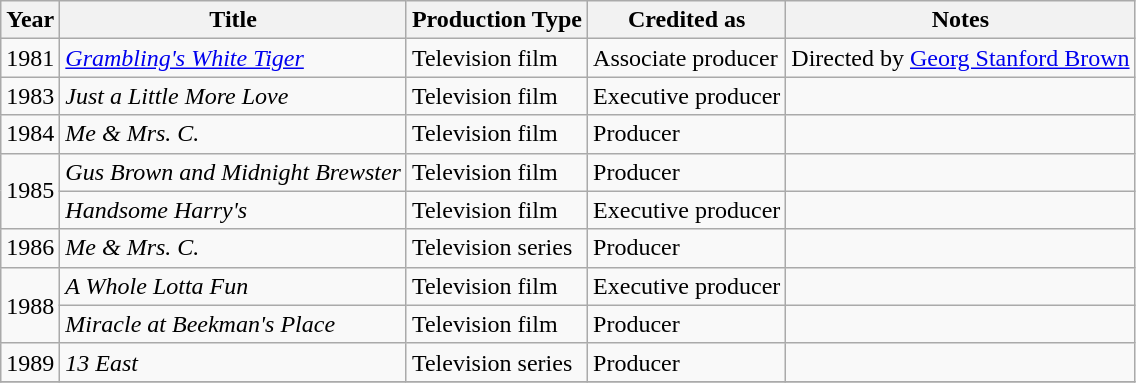<table class="wikitable sortable">
<tr>
<th>Year</th>
<th>Title</th>
<th>Production Type</th>
<th>Credited as</th>
<th class="unsortable">Notes</th>
</tr>
<tr>
<td>1981</td>
<td><em><a href='#'>Grambling's White Tiger</a></em></td>
<td>Television film</td>
<td>Associate producer </td>
<td>Directed by <a href='#'>Georg Stanford Brown</a></td>
</tr>
<tr>
<td>1983</td>
<td><em>Just a Little More Love</em></td>
<td>Television film</td>
<td>Executive producer</td>
<td></td>
</tr>
<tr>
<td>1984</td>
<td><em>Me & Mrs. C.</em></td>
<td>Television film</td>
<td>Producer</td>
<td></td>
</tr>
<tr>
<td rowspan="2">1985</td>
<td><em>Gus Brown and Midnight Brewster</em></td>
<td>Television film</td>
<td>Producer</td>
<td></td>
</tr>
<tr>
<td><em>Handsome Harry's</em></td>
<td>Television film</td>
<td>Executive producer </td>
<td></td>
</tr>
<tr>
<td>1986</td>
<td><em>Me & Mrs. C.</em></td>
<td>Television series</td>
<td>Producer</td>
<td></td>
</tr>
<tr>
<td rowspan="2">1988</td>
<td><em>A Whole Lotta Fun</em></td>
<td>Television film</td>
<td>Executive producer </td>
<td></td>
</tr>
<tr>
<td><em>Miracle at Beekman's Place</em></td>
<td>Television film</td>
<td>Producer</td>
<td></td>
</tr>
<tr>
<td>1989</td>
<td><em>13 East</em></td>
<td>Television series</td>
<td>Producer</td>
<td></td>
</tr>
<tr>
</tr>
</table>
